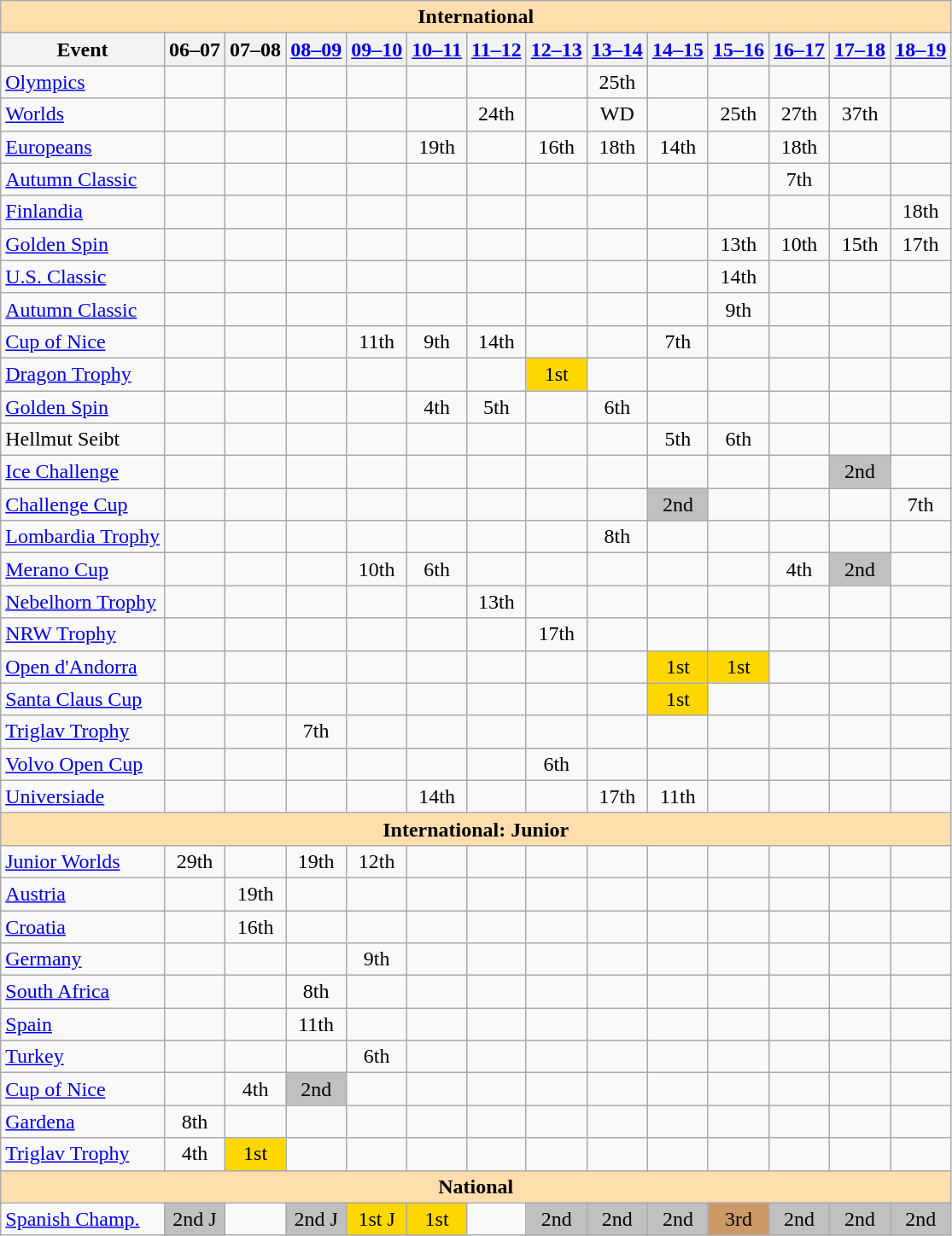<table class="wikitable" style="text-align:center">
<tr>
<th colspan="14" style="background-color: #ffdead; " align="center">International</th>
</tr>
<tr>
<th>Event</th>
<th>06–07</th>
<th>07–08</th>
<th><a href='#'>08–09</a></th>
<th><a href='#'>09–10</a></th>
<th><a href='#'>10–11</a></th>
<th><a href='#'>11–12</a></th>
<th><a href='#'>12–13</a></th>
<th><a href='#'>13–14</a></th>
<th><a href='#'>14–15</a></th>
<th><a href='#'>15–16</a></th>
<th><a href='#'>16–17</a></th>
<th><a href='#'>17–18</a></th>
<th><a href='#'>18–19</a></th>
</tr>
<tr>
<td align=left><a href='#'>Olympics</a></td>
<td></td>
<td></td>
<td></td>
<td></td>
<td></td>
<td></td>
<td></td>
<td>25th</td>
<td></td>
<td></td>
<td></td>
<td></td>
<td></td>
</tr>
<tr>
<td align=left><a href='#'>Worlds</a></td>
<td></td>
<td></td>
<td></td>
<td></td>
<td></td>
<td>24th</td>
<td></td>
<td>WD</td>
<td></td>
<td>25th</td>
<td>27th</td>
<td>37th</td>
<td></td>
</tr>
<tr>
<td align=left><a href='#'>Europeans</a></td>
<td></td>
<td></td>
<td></td>
<td></td>
<td>19th</td>
<td></td>
<td>16th</td>
<td>18th</td>
<td>14th</td>
<td></td>
<td>18th</td>
<td></td>
<td></td>
</tr>
<tr>
<td align=left> <a href='#'>Autumn Classic</a></td>
<td></td>
<td></td>
<td></td>
<td></td>
<td></td>
<td></td>
<td></td>
<td></td>
<td></td>
<td></td>
<td>7th</td>
<td></td>
<td></td>
</tr>
<tr>
<td align=left> <a href='#'>Finlandia</a></td>
<td></td>
<td></td>
<td></td>
<td></td>
<td></td>
<td></td>
<td></td>
<td></td>
<td></td>
<td></td>
<td></td>
<td></td>
<td>18th</td>
</tr>
<tr>
<td align=left> <a href='#'>Golden Spin</a></td>
<td></td>
<td></td>
<td></td>
<td></td>
<td></td>
<td></td>
<td></td>
<td></td>
<td></td>
<td>13th</td>
<td>10th</td>
<td>15th</td>
<td>17th</td>
</tr>
<tr>
<td align=left> <a href='#'>U.S. Classic</a></td>
<td></td>
<td></td>
<td></td>
<td></td>
<td></td>
<td></td>
<td></td>
<td></td>
<td></td>
<td>14th</td>
<td></td>
<td></td>
<td></td>
</tr>
<tr>
<td align=left><a href='#'>Autumn Classic</a></td>
<td></td>
<td></td>
<td></td>
<td></td>
<td></td>
<td></td>
<td></td>
<td></td>
<td></td>
<td>9th</td>
<td></td>
<td></td>
<td></td>
</tr>
<tr>
<td align=left><a href='#'>Cup of Nice</a></td>
<td></td>
<td></td>
<td></td>
<td>11th</td>
<td>9th</td>
<td>14th</td>
<td></td>
<td></td>
<td>7th</td>
<td></td>
<td></td>
<td></td>
<td></td>
</tr>
<tr>
<td align=left><a href='#'>Dragon Trophy</a></td>
<td></td>
<td></td>
<td></td>
<td></td>
<td></td>
<td></td>
<td bgcolor=gold>1st</td>
<td></td>
<td></td>
<td></td>
<td></td>
<td></td>
<td></td>
</tr>
<tr>
<td align=left><a href='#'>Golden Spin</a></td>
<td></td>
<td></td>
<td></td>
<td></td>
<td>4th</td>
<td>5th</td>
<td></td>
<td>6th</td>
<td></td>
<td></td>
<td></td>
<td></td>
<td></td>
</tr>
<tr>
<td align=left>Hellmut Seibt</td>
<td></td>
<td></td>
<td></td>
<td></td>
<td></td>
<td></td>
<td></td>
<td></td>
<td>5th</td>
<td>6th</td>
<td></td>
<td></td>
<td></td>
</tr>
<tr>
<td align=left><a href='#'>Ice Challenge</a></td>
<td></td>
<td></td>
<td></td>
<td></td>
<td></td>
<td></td>
<td></td>
<td></td>
<td></td>
<td></td>
<td></td>
<td bgcolor=silver>2nd</td>
<td></td>
</tr>
<tr>
<td align=left><a href='#'>Challenge Cup</a></td>
<td></td>
<td></td>
<td></td>
<td></td>
<td></td>
<td></td>
<td></td>
<td></td>
<td bgcolor=silver>2nd</td>
<td></td>
<td></td>
<td></td>
<td>7th</td>
</tr>
<tr>
<td align=left><a href='#'>Lombardia Trophy</a></td>
<td></td>
<td></td>
<td></td>
<td></td>
<td></td>
<td></td>
<td></td>
<td>8th</td>
<td></td>
<td></td>
<td></td>
<td></td>
<td></td>
</tr>
<tr>
<td align=left><a href='#'>Merano Cup</a></td>
<td></td>
<td></td>
<td></td>
<td>10th</td>
<td>6th</td>
<td></td>
<td></td>
<td></td>
<td></td>
<td></td>
<td>4th</td>
<td bgcolor=silver>2nd</td>
<td></td>
</tr>
<tr>
<td align=left><a href='#'>Nebelhorn Trophy</a></td>
<td></td>
<td></td>
<td></td>
<td></td>
<td></td>
<td>13th</td>
<td></td>
<td></td>
<td></td>
<td></td>
<td></td>
<td></td>
<td></td>
</tr>
<tr>
<td align=left><a href='#'>NRW Trophy</a></td>
<td></td>
<td></td>
<td></td>
<td></td>
<td></td>
<td></td>
<td>17th</td>
<td></td>
<td></td>
<td></td>
<td></td>
<td></td>
<td></td>
</tr>
<tr>
<td align=left><a href='#'>Open d'Andorra</a></td>
<td></td>
<td></td>
<td></td>
<td></td>
<td></td>
<td></td>
<td></td>
<td></td>
<td bgcolor=gold>1st</td>
<td bgcolor=gold>1st</td>
<td></td>
<td></td>
<td></td>
</tr>
<tr>
<td align=left><a href='#'>Santa Claus Cup</a></td>
<td></td>
<td></td>
<td></td>
<td></td>
<td></td>
<td></td>
<td></td>
<td></td>
<td bgcolor=gold>1st</td>
<td></td>
<td></td>
<td></td>
<td></td>
</tr>
<tr>
<td align=left><a href='#'>Triglav Trophy</a></td>
<td></td>
<td></td>
<td>7th</td>
<td></td>
<td></td>
<td></td>
<td></td>
<td></td>
<td></td>
<td></td>
<td></td>
<td></td>
<td></td>
</tr>
<tr>
<td align=left><a href='#'>Volvo Open Cup</a></td>
<td></td>
<td></td>
<td></td>
<td></td>
<td></td>
<td></td>
<td>6th</td>
<td></td>
<td></td>
<td></td>
<td></td>
<td></td>
<td></td>
</tr>
<tr>
<td align=left><a href='#'>Universiade</a></td>
<td></td>
<td></td>
<td></td>
<td></td>
<td>14th</td>
<td></td>
<td></td>
<td>17th</td>
<td>11th</td>
<td></td>
<td></td>
<td></td>
<td></td>
</tr>
<tr>
<th colspan="14" style="background-color: #ffdead; " align="center">International: Junior</th>
</tr>
<tr>
<td align=left><a href='#'>Junior Worlds</a></td>
<td>29th</td>
<td></td>
<td>19th</td>
<td>12th</td>
<td></td>
<td></td>
<td></td>
<td></td>
<td></td>
<td></td>
<td></td>
<td></td>
<td></td>
</tr>
<tr>
<td align=left> <a href='#'>Austria</a></td>
<td></td>
<td>19th</td>
<td></td>
<td></td>
<td></td>
<td></td>
<td></td>
<td></td>
<td></td>
<td></td>
<td></td>
<td></td>
<td></td>
</tr>
<tr>
<td align=left> <a href='#'>Croatia</a></td>
<td></td>
<td>16th</td>
<td></td>
<td></td>
<td></td>
<td></td>
<td></td>
<td></td>
<td></td>
<td></td>
<td></td>
<td></td>
<td></td>
</tr>
<tr>
<td align=left> <a href='#'>Germany</a></td>
<td></td>
<td></td>
<td></td>
<td>9th</td>
<td></td>
<td></td>
<td></td>
<td></td>
<td></td>
<td></td>
<td></td>
<td></td>
<td></td>
</tr>
<tr>
<td align=left> <a href='#'>South Africa</a></td>
<td></td>
<td></td>
<td>8th</td>
<td></td>
<td></td>
<td></td>
<td></td>
<td></td>
<td></td>
<td></td>
<td></td>
<td></td>
<td></td>
</tr>
<tr>
<td align=left> <a href='#'>Spain</a></td>
<td></td>
<td></td>
<td>11th</td>
<td></td>
<td></td>
<td></td>
<td></td>
<td></td>
<td></td>
<td></td>
<td></td>
<td></td>
<td></td>
</tr>
<tr>
<td align=left> <a href='#'>Turkey</a></td>
<td></td>
<td></td>
<td></td>
<td>6th</td>
<td></td>
<td></td>
<td></td>
<td></td>
<td></td>
<td></td>
<td></td>
<td></td>
<td></td>
</tr>
<tr>
<td align=left><a href='#'>Cup of Nice</a></td>
<td></td>
<td>4th</td>
<td bgcolor=silver>2nd</td>
<td></td>
<td></td>
<td></td>
<td></td>
<td></td>
<td></td>
<td></td>
<td></td>
<td></td>
<td></td>
</tr>
<tr>
<td align=left><a href='#'>Gardena</a></td>
<td>8th</td>
<td></td>
<td></td>
<td></td>
<td></td>
<td></td>
<td></td>
<td></td>
<td></td>
<td></td>
<td></td>
<td></td>
<td></td>
</tr>
<tr>
<td align=left><a href='#'>Triglav Trophy</a></td>
<td>4th</td>
<td bgcolor=gold>1st</td>
<td></td>
<td></td>
<td></td>
<td></td>
<td></td>
<td></td>
<td></td>
<td></td>
<td></td>
<td></td>
<td></td>
</tr>
<tr>
<th colspan="14" style="background-color: #ffdead; " align="center">National</th>
</tr>
<tr>
<td align="left"><a href='#'>Spanish Champ.</a></td>
<td bgcolor="silver">2nd J</td>
<td></td>
<td bgcolor="silver">2nd J</td>
<td bgcolor="gold">1st J</td>
<td bgcolor="gold">1st</td>
<td></td>
<td bgcolor="silver">2nd</td>
<td bgcolor="silver">2nd</td>
<td bgcolor="silver">2nd</td>
<td bgcolor="cc9966">3rd</td>
<td bgcolor="silver">2nd</td>
<td bgcolor="silver">2nd</td>
<td bgcolor="silver">2nd</td>
</tr>
</table>
